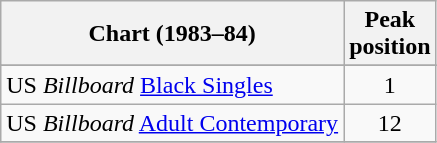<table class="wikitable">
<tr>
<th>Chart (1983–84)</th>
<th>Peak<br>position</th>
</tr>
<tr>
</tr>
<tr>
<td>US <em>Billboard</em> <a href='#'>Black Singles</a></td>
<td align="center">1</td>
</tr>
<tr>
<td>US <em>Billboard</em> <a href='#'>Adult Contemporary</a></td>
<td style="text-align:center;">12</td>
</tr>
<tr>
</tr>
</table>
